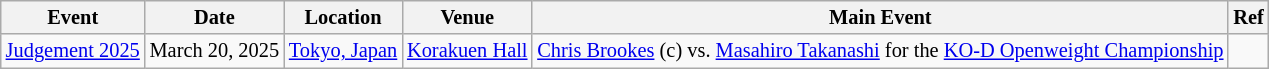<table class="wikitable" style="font-size:85%;">
<tr>
<th>Event</th>
<th>Date</th>
<th>Location</th>
<th>Venue</th>
<th>Main Event</th>
<th>Ref</th>
</tr>
<tr>
<td><a href='#'>Judgement 2025</a></td>
<td>March 20, 2025</td>
<td><a href='#'>Tokyo, Japan</a></td>
<td><a href='#'>Korakuen Hall</a></td>
<td><a href='#'>Chris Brookes</a> (c) vs. <a href='#'>Masahiro Takanashi</a> for the <a href='#'>KO-D Openweight Championship</a></td>
<td></td>
</tr>
</table>
